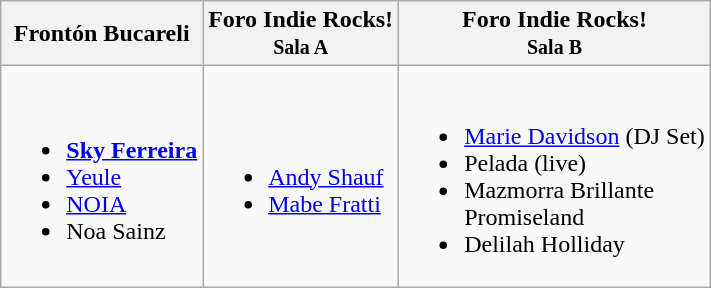<table class="wikitable">
<tr>
<th>Frontón Bucareli</th>
<th>Foro Indie Rocks!<br><small>Sala A</small></th>
<th>Foro Indie Rocks!<br><small>Sala B</small></th>
</tr>
<tr>
<td><br><ul><li><strong><a href='#'>Sky Ferreira</a></strong></li><li><a href='#'>Yeule</a></li><li><a href='#'>NOIA</a></li><li>Noa Sainz</li></ul></td>
<td><br><ul><li><a href='#'>Andy Shauf</a></li><li><a href='#'>Mabe Fratti</a></li></ul></td>
<td><br><ul><li><a href='#'>Marie Davidson</a> (DJ Set)</li><li>Pelada (live)</li><li>Mazmorra Brillante<br>Promiseland</li><li>Delilah Holliday</li></ul></td>
</tr>
</table>
